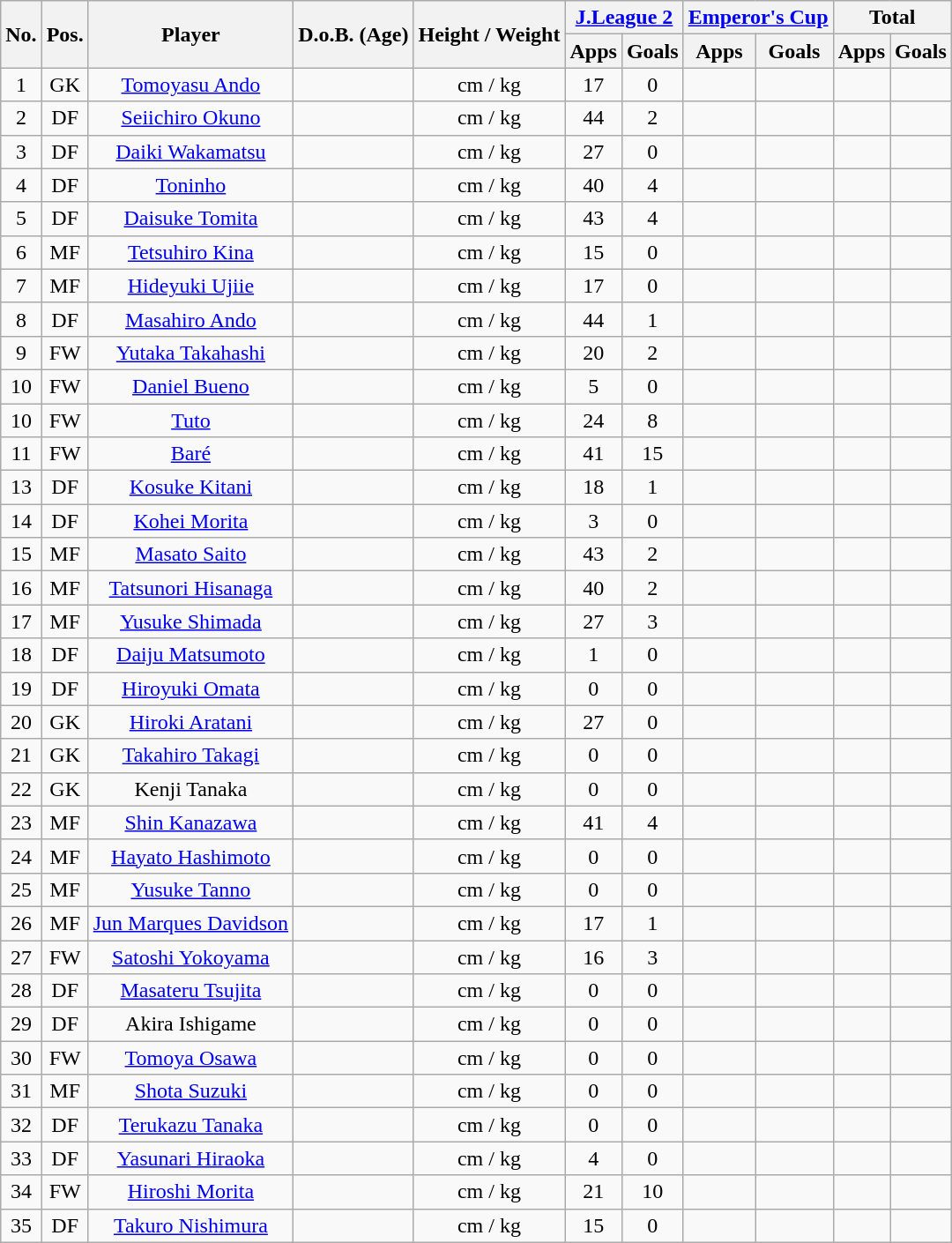<table class="wikitable" style="text-align:center;">
<tr>
<th rowspan="2">No.</th>
<th rowspan="2">Pos.</th>
<th rowspan="2">Player</th>
<th rowspan="2">D.o.B. (Age)</th>
<th rowspan="2">Height / Weight</th>
<th colspan="2"><a href='#'>J.League 2</a></th>
<th colspan="2"><a href='#'>Emperor's Cup</a></th>
<th colspan="2">Total</th>
</tr>
<tr>
<th>Apps</th>
<th>Goals</th>
<th>Apps</th>
<th>Goals</th>
<th>Apps</th>
<th>Goals</th>
</tr>
<tr>
<td>1</td>
<td>GK</td>
<td><a href='#'>Tomoyasu Ando</a></td>
<td></td>
<td>cm / kg</td>
<td>17</td>
<td>0</td>
<td></td>
<td></td>
<td></td>
<td></td>
</tr>
<tr>
<td>2</td>
<td>DF</td>
<td><a href='#'>Seiichiro Okuno</a></td>
<td></td>
<td>cm / kg</td>
<td>44</td>
<td>2</td>
<td></td>
<td></td>
<td></td>
<td></td>
</tr>
<tr>
<td>3</td>
<td>DF</td>
<td><a href='#'>Daiki Wakamatsu</a></td>
<td></td>
<td>cm / kg</td>
<td>27</td>
<td>0</td>
<td></td>
<td></td>
<td></td>
<td></td>
</tr>
<tr>
<td>4</td>
<td>DF</td>
<td><a href='#'>Toninho</a></td>
<td></td>
<td>cm / kg</td>
<td>40</td>
<td>4</td>
<td></td>
<td></td>
<td></td>
<td></td>
</tr>
<tr>
<td>5</td>
<td>DF</td>
<td><a href='#'>Daisuke Tomita</a></td>
<td></td>
<td>cm / kg</td>
<td>43</td>
<td>4</td>
<td></td>
<td></td>
<td></td>
<td></td>
</tr>
<tr>
<td>6</td>
<td>MF</td>
<td><a href='#'>Tetsuhiro Kina</a></td>
<td></td>
<td>cm / kg</td>
<td>15</td>
<td>0</td>
<td></td>
<td></td>
<td></td>
<td></td>
</tr>
<tr>
<td>7</td>
<td>MF</td>
<td><a href='#'>Hideyuki Ujiie</a></td>
<td></td>
<td>cm / kg</td>
<td>17</td>
<td>0</td>
<td></td>
<td></td>
<td></td>
<td></td>
</tr>
<tr>
<td>8</td>
<td>DF</td>
<td><a href='#'>Masahiro Ando</a></td>
<td></td>
<td>cm / kg</td>
<td>44</td>
<td>1</td>
<td></td>
<td></td>
<td></td>
<td></td>
</tr>
<tr>
<td>9</td>
<td>FW</td>
<td><a href='#'>Yutaka Takahashi</a></td>
<td></td>
<td>cm / kg</td>
<td>20</td>
<td>2</td>
<td></td>
<td></td>
<td></td>
<td></td>
</tr>
<tr>
<td>10</td>
<td>FW</td>
<td><a href='#'>Daniel Bueno</a></td>
<td></td>
<td>cm / kg</td>
<td>5</td>
<td>0</td>
<td></td>
<td></td>
<td></td>
<td></td>
</tr>
<tr>
<td>10</td>
<td>FW</td>
<td><a href='#'>Tuto</a></td>
<td></td>
<td>cm / kg</td>
<td>24</td>
<td>8</td>
<td></td>
<td></td>
<td></td>
<td></td>
</tr>
<tr>
<td>11</td>
<td>FW</td>
<td><a href='#'>Baré</a></td>
<td></td>
<td>cm / kg</td>
<td>41</td>
<td>15</td>
<td></td>
<td></td>
<td></td>
<td></td>
</tr>
<tr>
<td>13</td>
<td>DF</td>
<td><a href='#'>Kosuke Kitani</a></td>
<td></td>
<td>cm / kg</td>
<td>18</td>
<td>1</td>
<td></td>
<td></td>
<td></td>
<td></td>
</tr>
<tr>
<td>14</td>
<td>DF</td>
<td><a href='#'>Kohei Morita</a></td>
<td></td>
<td>cm / kg</td>
<td>3</td>
<td>0</td>
<td></td>
<td></td>
<td></td>
<td></td>
</tr>
<tr>
<td>15</td>
<td>MF</td>
<td><a href='#'>Masato Saito</a></td>
<td></td>
<td>cm / kg</td>
<td>43</td>
<td>2</td>
<td></td>
<td></td>
<td></td>
<td></td>
</tr>
<tr>
<td>16</td>
<td>MF</td>
<td><a href='#'>Tatsunori Hisanaga</a></td>
<td></td>
<td>cm / kg</td>
<td>40</td>
<td>2</td>
<td></td>
<td></td>
<td></td>
<td></td>
</tr>
<tr>
<td>17</td>
<td>MF</td>
<td><a href='#'>Yusuke Shimada</a></td>
<td></td>
<td>cm / kg</td>
<td>27</td>
<td>3</td>
<td></td>
<td></td>
<td></td>
<td></td>
</tr>
<tr>
<td>18</td>
<td>DF</td>
<td><a href='#'>Daiju Matsumoto</a></td>
<td></td>
<td>cm / kg</td>
<td>1</td>
<td>0</td>
<td></td>
<td></td>
<td></td>
<td></td>
</tr>
<tr>
<td>19</td>
<td>DF</td>
<td><a href='#'>Hiroyuki Omata</a></td>
<td></td>
<td>cm / kg</td>
<td>0</td>
<td>0</td>
<td></td>
<td></td>
<td></td>
<td></td>
</tr>
<tr>
<td>20</td>
<td>GK</td>
<td><a href='#'>Hiroki Aratani</a></td>
<td></td>
<td>cm / kg</td>
<td>27</td>
<td>0</td>
<td></td>
<td></td>
<td></td>
<td></td>
</tr>
<tr>
<td>21</td>
<td>GK</td>
<td><a href='#'>Takahiro Takagi</a></td>
<td></td>
<td>cm / kg</td>
<td>0</td>
<td>0</td>
<td></td>
<td></td>
<td></td>
<td></td>
</tr>
<tr>
<td>22</td>
<td>GK</td>
<td>Kenji Tanaka</td>
<td></td>
<td>cm / kg</td>
<td>0</td>
<td>0</td>
<td></td>
<td></td>
<td></td>
<td></td>
</tr>
<tr>
<td>23</td>
<td>MF</td>
<td><a href='#'>Shin Kanazawa</a></td>
<td></td>
<td>cm / kg</td>
<td>41</td>
<td>4</td>
<td></td>
<td></td>
<td></td>
<td></td>
</tr>
<tr>
<td>24</td>
<td>MF</td>
<td><a href='#'>Hayato Hashimoto</a></td>
<td></td>
<td>cm / kg</td>
<td>0</td>
<td>0</td>
<td></td>
<td></td>
<td></td>
<td></td>
</tr>
<tr>
<td>25</td>
<td>MF</td>
<td><a href='#'>Yusuke Tanno</a></td>
<td></td>
<td>cm / kg</td>
<td>0</td>
<td>0</td>
<td></td>
<td></td>
<td></td>
<td></td>
</tr>
<tr>
<td>26</td>
<td>MF</td>
<td><a href='#'>Jun Marques Davidson</a></td>
<td></td>
<td>cm / kg</td>
<td>17</td>
<td>1</td>
<td></td>
<td></td>
<td></td>
<td></td>
</tr>
<tr>
<td>27</td>
<td>FW</td>
<td><a href='#'>Satoshi Yokoyama</a></td>
<td></td>
<td>cm / kg</td>
<td>16</td>
<td>3</td>
<td></td>
<td></td>
<td></td>
<td></td>
</tr>
<tr>
<td>28</td>
<td>DF</td>
<td><a href='#'>Masateru Tsujita</a></td>
<td></td>
<td>cm / kg</td>
<td>0</td>
<td>0</td>
<td></td>
<td></td>
<td></td>
<td></td>
</tr>
<tr>
<td>29</td>
<td>DF</td>
<td>Akira Ishigame</td>
<td></td>
<td>cm / kg</td>
<td>0</td>
<td>0</td>
<td></td>
<td></td>
<td></td>
<td></td>
</tr>
<tr>
<td>30</td>
<td>FW</td>
<td><a href='#'>Tomoya Osawa</a></td>
<td></td>
<td>cm / kg</td>
<td>0</td>
<td>0</td>
<td></td>
<td></td>
<td></td>
<td></td>
</tr>
<tr>
<td>31</td>
<td>MF</td>
<td><a href='#'>Shota Suzuki</a></td>
<td></td>
<td>cm / kg</td>
<td>0</td>
<td>0</td>
<td></td>
<td></td>
<td></td>
<td></td>
</tr>
<tr>
<td>32</td>
<td>DF</td>
<td><a href='#'>Terukazu Tanaka</a></td>
<td></td>
<td>cm / kg</td>
<td>0</td>
<td>0</td>
<td></td>
<td></td>
<td></td>
<td></td>
</tr>
<tr>
<td>33</td>
<td>DF</td>
<td><a href='#'>Yasunari Hiraoka</a></td>
<td></td>
<td>cm / kg</td>
<td>4</td>
<td>0</td>
<td></td>
<td></td>
<td></td>
<td></td>
</tr>
<tr>
<td>34</td>
<td>FW</td>
<td><a href='#'>Hiroshi Morita</a></td>
<td></td>
<td>cm / kg</td>
<td>21</td>
<td>10</td>
<td></td>
<td></td>
<td></td>
<td></td>
</tr>
<tr>
<td>35</td>
<td>DF</td>
<td><a href='#'>Takuro Nishimura</a></td>
<td></td>
<td>cm / kg</td>
<td>15</td>
<td>0</td>
<td></td>
<td></td>
<td></td>
<td></td>
</tr>
</table>
